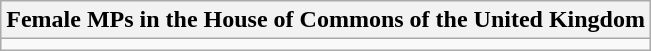<table class="wikitable">
<tr>
<th>Female MPs in the House of Commons of the United Kingdom</th>
</tr>
<tr>
<td></td>
</tr>
</table>
